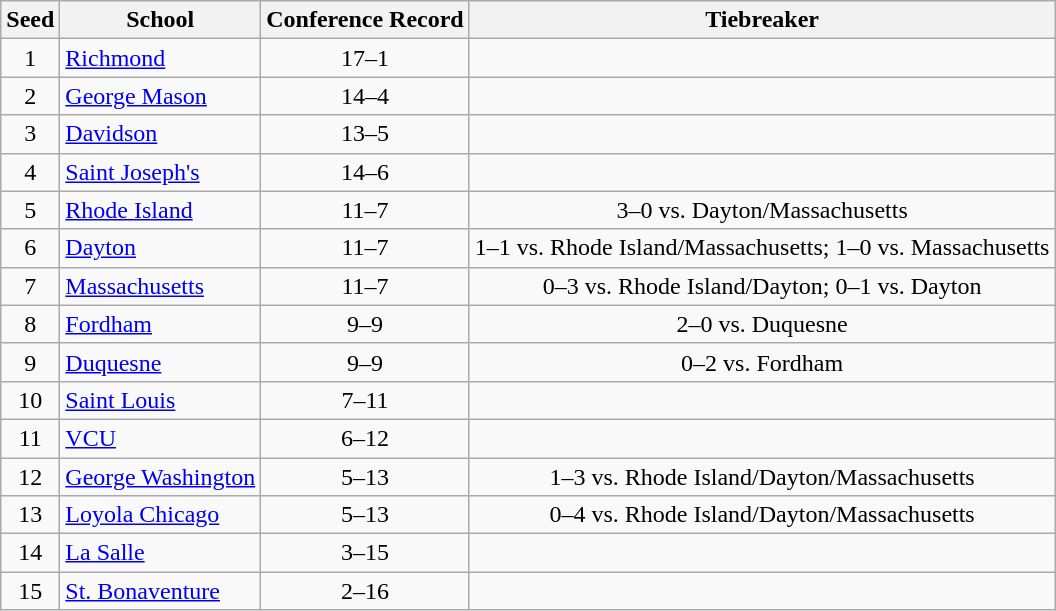<table class="wikitable" style="text-align:center">
<tr>
<th>Seed</th>
<th>School</th>
<th>Conference Record</th>
<th>Tiebreaker</th>
</tr>
<tr>
<td>1</td>
<td align="left"><a href='#'>Richmond</a></td>
<td>17–1</td>
<td></td>
</tr>
<tr>
<td>2</td>
<td align="left"><a href='#'>George Mason</a></td>
<td>14–4</td>
<td></td>
</tr>
<tr>
<td>3</td>
<td align="left"><a href='#'>Davidson</a></td>
<td>13–5</td>
<td></td>
</tr>
<tr>
<td>4</td>
<td align="left"><a href='#'>Saint Joseph's</a></td>
<td>14–6</td>
<td></td>
</tr>
<tr>
<td>5</td>
<td align="left"><a href='#'>Rhode Island</a></td>
<td>11–7</td>
<td>3–0 vs. Dayton/Massachusetts</td>
</tr>
<tr>
<td>6</td>
<td align="left"><a href='#'>Dayton</a></td>
<td>11–7</td>
<td>1–1 vs. Rhode Island/Massachusetts; 1–0 vs. Massachusetts</td>
</tr>
<tr>
<td>7</td>
<td align="left"><a href='#'>Massachusetts</a></td>
<td>11–7</td>
<td>0–3 vs. Rhode Island/Dayton; 0–1 vs. Dayton</td>
</tr>
<tr>
<td>8</td>
<td align="left"><a href='#'>Fordham</a></td>
<td>9–9</td>
<td>2–0 vs. Duquesne</td>
</tr>
<tr>
<td>9</td>
<td align="left"><a href='#'>Duquesne</a></td>
<td>9–9</td>
<td>0–2 vs. Fordham</td>
</tr>
<tr>
<td>10</td>
<td align="left"><a href='#'>Saint Louis</a></td>
<td>7–11</td>
<td></td>
</tr>
<tr>
<td>11</td>
<td align="left"><a href='#'>VCU</a></td>
<td>6–12</td>
<td></td>
</tr>
<tr>
<td>12</td>
<td align="left"><a href='#'>George Washington</a></td>
<td>5–13</td>
<td>1–3 vs. Rhode Island/Dayton/Massachusetts</td>
</tr>
<tr>
<td>13</td>
<td align="left"><a href='#'>Loyola Chicago</a></td>
<td>5–13</td>
<td>0–4 vs. Rhode Island/Dayton/Massachusetts</td>
</tr>
<tr>
<td>14</td>
<td align="left"><a href='#'>La Salle</a></td>
<td>3–15</td>
<td></td>
</tr>
<tr>
<td>15</td>
<td align="left"><a href='#'>St. Bonaventure</a></td>
<td>2–16</td>
<td></td>
</tr>
</table>
